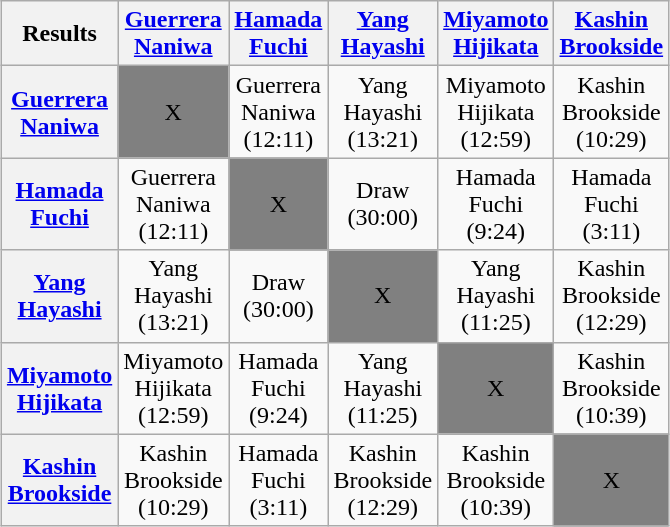<table class="wikitable" style="text-align:center; margin: 1em auto 1em auto">
<tr>
<th>Results</th>
<th><a href='#'>Guerrera</a><br><a href='#'>Naniwa</a></th>
<th><a href='#'>Hamada</a><br><a href='#'>Fuchi</a></th>
<th><a href='#'>Yang</a><br><a href='#'>Hayashi</a></th>
<th><a href='#'>Miyamoto</a><br><a href='#'>Hijikata</a></th>
<th><a href='#'>Kashin</a><br><a href='#'>Brookside</a></th>
</tr>
<tr>
<th><a href='#'>Guerrera</a><br><a href='#'>Naniwa</a></th>
<td bgcolor=grey>X</td>
<td>Guerrera<br>Naniwa<br>(12:11)</td>
<td>Yang<br>Hayashi<br>(13:21)</td>
<td>Miyamoto<br>Hijikata<br>(12:59)</td>
<td>Kashin<br>Brookside<br>(10:29)</td>
</tr>
<tr>
<th><a href='#'>Hamada</a><br><a href='#'>Fuchi</a></th>
<td>Guerrera<br>Naniwa<br>(12:11)</td>
<td bgcolor=grey>X</td>
<td>Draw<br>(30:00)</td>
<td>Hamada<br>Fuchi<br>(9:24)</td>
<td>Hamada<br>Fuchi<br>(3:11)</td>
</tr>
<tr>
<th><a href='#'>Yang</a><br><a href='#'>Hayashi</a></th>
<td>Yang<br>Hayashi<br>(13:21)</td>
<td>Draw<br>(30:00)</td>
<td bgcolor=grey>X</td>
<td>Yang<br>Hayashi<br>(11:25)</td>
<td>Kashin<br>Brookside<br>(12:29)</td>
</tr>
<tr>
<th><a href='#'>Miyamoto</a><br><a href='#'>Hijikata</a></th>
<td>Miyamoto<br>Hijikata<br>(12:59)</td>
<td>Hamada<br>Fuchi<br>(9:24)</td>
<td>Yang<br>Hayashi<br>(11:25)</td>
<td bgcolor=grey>X</td>
<td>Kashin<br>Brookside<br>(10:39)</td>
</tr>
<tr>
<th><a href='#'>Kashin</a><br><a href='#'>Brookside</a></th>
<td>Kashin<br>Brookside<br>(10:29)</td>
<td>Hamada<br>Fuchi<br>(3:11)</td>
<td>Kashin<br>Brookside<br>(12:29)</td>
<td>Kashin<br>Brookside<br>(10:39)</td>
<td bgcolor=grey>X</td>
</tr>
</table>
